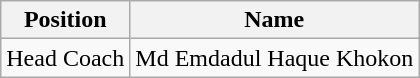<table class="wikitable">
<tr>
<th>Position</th>
<th>Name</th>
</tr>
<tr>
<td>Head Coach</td>
<td> Md Emdadul Haque Khokon</td>
</tr>
</table>
